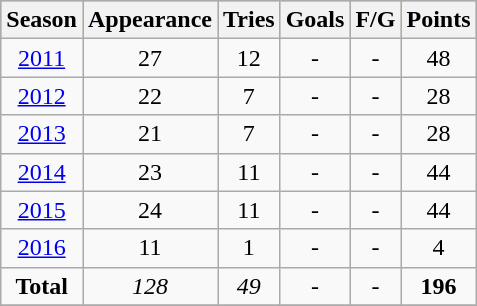<table class="wikitable" style="text-align:center;">
<tr bgcolor=#bdb76b>
<th>Season</th>
<th>Appearance</th>
<th>Tries</th>
<th>Goals</th>
<th>F/G</th>
<th>Points</th>
</tr>
<tr>
<td><a href='#'>2011</a></td>
<td>27</td>
<td>12</td>
<td>-</td>
<td>-</td>
<td>48</td>
</tr>
<tr>
<td><a href='#'>2012</a></td>
<td>22</td>
<td>7</td>
<td>-</td>
<td>-</td>
<td>28</td>
</tr>
<tr>
<td><a href='#'>2013</a></td>
<td>21</td>
<td>7</td>
<td>-</td>
<td>-</td>
<td>28</td>
</tr>
<tr>
<td><a href='#'>2014</a></td>
<td>23</td>
<td>11</td>
<td>-</td>
<td>-</td>
<td>44</td>
</tr>
<tr>
<td><a href='#'>2015</a></td>
<td>24</td>
<td>11</td>
<td>-</td>
<td>-</td>
<td>44</td>
</tr>
<tr>
<td><a href='#'>2016</a></td>
<td>11</td>
<td>1</td>
<td>-</td>
<td>-</td>
<td>4</td>
</tr>
<tr>
<td><strong>Total</strong></td>
<td><em>128</em></td>
<td><em>49</em></td>
<td>-</td>
<td>-</td>
<td><strong>196</strong></td>
</tr>
<tr>
</tr>
</table>
